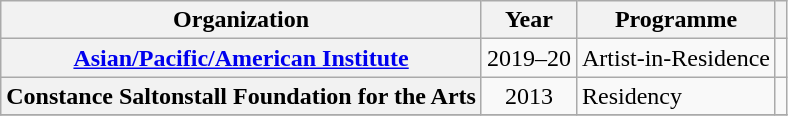<table class="wikitable sortable plainrowheaders">
<tr>
<th scope="col">Organization</th>
<th scope="col">Year</th>
<th scope="col">Programme</th>
<th scope="col" class="unsortable"></th>
</tr>
<tr>
<th scope="row"><a href='#'>Asian/Pacific/American Institute</a></th>
<td style="text-align: center;">2019–20</td>
<td>Artist-in-Residence</td>
<td style="text-align:center;"></td>
</tr>
<tr>
<th scope="row">Constance Saltonstall Foundation for the Arts</th>
<td style="text-align: center;">2013</td>
<td>Residency</td>
<td style="text-align:center;"></td>
</tr>
<tr>
</tr>
</table>
